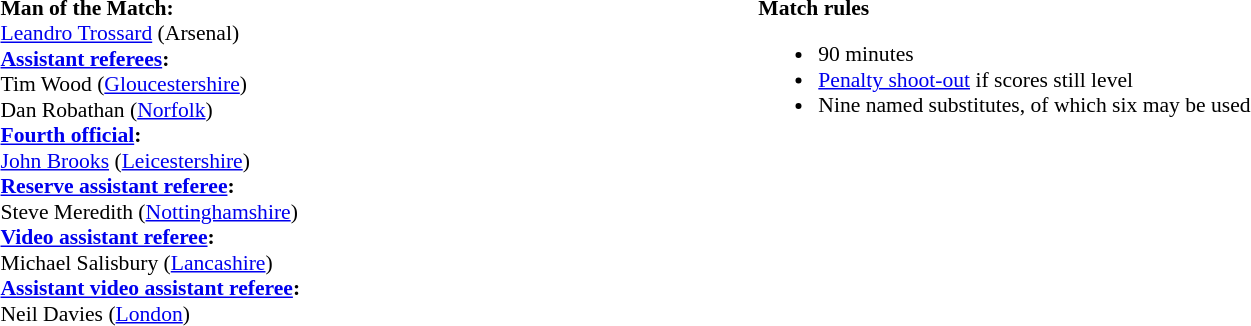<table width=100% style="font-size:90%">
<tr>
<td><br><strong>Man of the Match:</strong>
<br><a href='#'>Leandro Trossard</a> (Arsenal)<br><strong><a href='#'>Assistant referees</a>:</strong>
<br>Tim Wood (<a href='#'>Gloucestershire</a>)
<br>Dan Robathan (<a href='#'>Norfolk</a>)
<br><strong><a href='#'>Fourth official</a>:</strong>
<br><a href='#'>John Brooks</a> (<a href='#'>Leicestershire</a>)
<br><strong><a href='#'>Reserve assistant referee</a>:</strong>
<br>Steve Meredith (<a href='#'>Nottinghamshire</a>)
<br><strong><a href='#'>Video assistant referee</a>:</strong>
<br>Michael Salisbury (<a href='#'>Lancashire</a>)
<br><strong><a href='#'>Assistant video assistant referee</a>:</strong>
<br>Neil Davies (<a href='#'>London</a>)</td>
<td style="width:60%; vertical-align:top;"><br><strong>Match rules</strong><ul><li>90 minutes</li><li><a href='#'>Penalty shoot-out</a> if scores still level</li><li>Nine named substitutes, of which six may be used</li></ul></td>
</tr>
</table>
